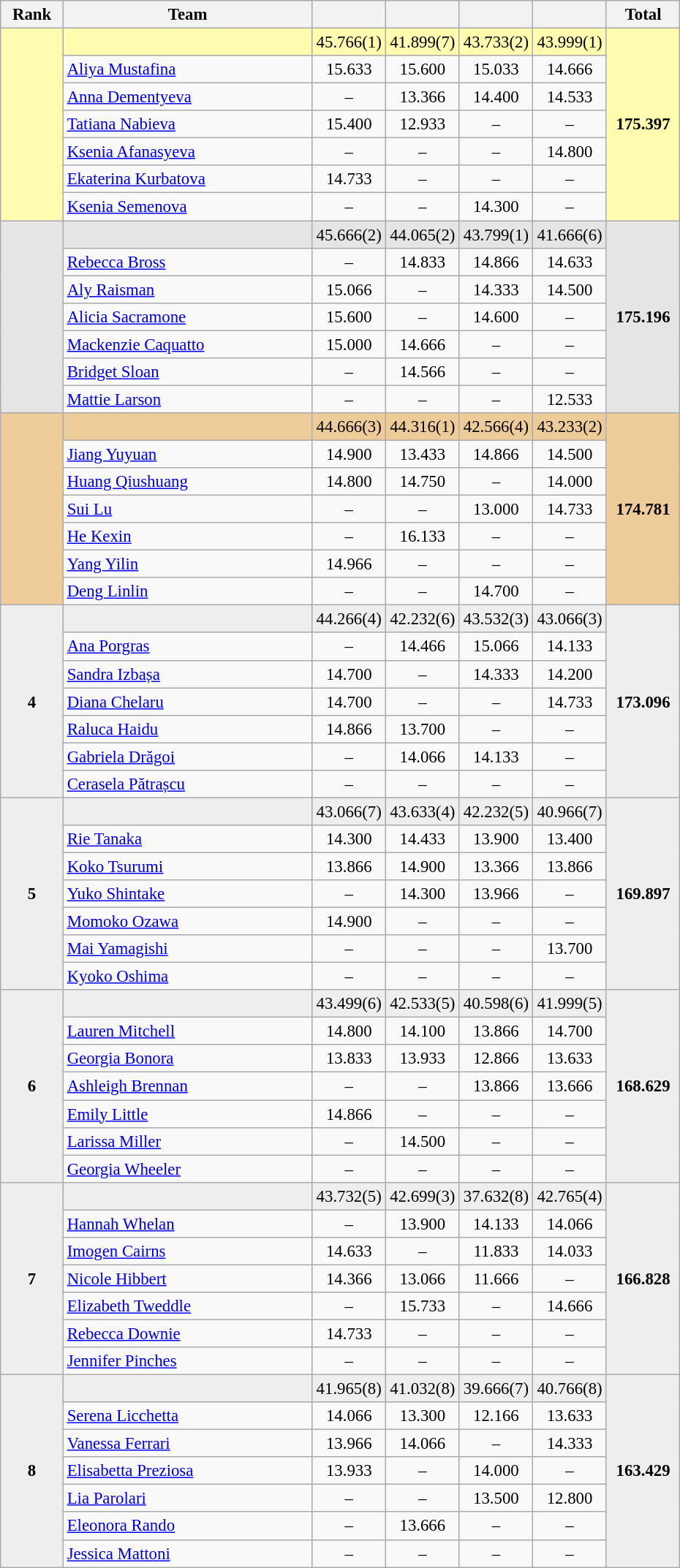<table class="wikitable" style="text-align:center; font-size:95%">
<tr>
<th scope="col" style="width:50px;">Rank</th>
<th scope="col" style="width:220px;">Team</th>
<th scope="col" style="width:60px;"></th>
<th scope="col" style="width:60px;"></th>
<th scope="col" style="width:60px;"></th>
<th scope="col" style="width:60px;"></th>
<th scope="col" style="width:60px;">Total</th>
</tr>
<tr style="background:#fffcaf;">
<td rowspan=7></td>
<td style="text-align:left;"><strong></strong></td>
<td>45.766(1)</td>
<td>41.899(7)</td>
<td>43.733(2)</td>
<td>43.999(1)</td>
<td rowspan=7><strong>175.397</strong></td>
</tr>
<tr>
<td style="text-align:left;"><a href='#'>Aliya Mustafina</a></td>
<td>15.633</td>
<td>15.600</td>
<td>15.033</td>
<td>14.666</td>
</tr>
<tr>
<td style="text-align:left;"><a href='#'>Anna Dementyeva</a></td>
<td>–</td>
<td>13.366</td>
<td>14.400</td>
<td>14.533</td>
</tr>
<tr>
<td style="text-align:left;"><a href='#'>Tatiana Nabieva</a></td>
<td>15.400</td>
<td>12.933</td>
<td>–</td>
<td>–</td>
</tr>
<tr>
<td style="text-align:left;"><a href='#'>Ksenia Afanasyeva</a></td>
<td>–</td>
<td>–</td>
<td>–</td>
<td>14.800</td>
</tr>
<tr>
<td style="text-align:left;"><a href='#'>Ekaterina Kurbatova</a></td>
<td>14.733</td>
<td>–</td>
<td>–</td>
<td>–</td>
</tr>
<tr>
<td style="text-align:left;"><a href='#'>Ksenia Semenova</a></td>
<td>–</td>
<td>–</td>
<td>14.300</td>
<td>–</td>
</tr>
<tr style="background:#e5e5e5;">
<td rowspan=7></td>
<td style="text-align:left;"><strong></strong></td>
<td>45.666(2)</td>
<td>44.065(2)</td>
<td>43.799(1)</td>
<td>41.666(6)</td>
<td rowspan=7><strong>175.196</strong></td>
</tr>
<tr>
<td style="text-align:left;"><a href='#'>Rebecca Bross</a></td>
<td>–</td>
<td>14.833</td>
<td>14.866</td>
<td>14.633</td>
</tr>
<tr>
<td style="text-align:left;"><a href='#'>Aly Raisman</a></td>
<td>15.066</td>
<td>–</td>
<td>14.333</td>
<td>14.500</td>
</tr>
<tr>
<td style="text-align:left;"><a href='#'>Alicia Sacramone</a></td>
<td>15.600</td>
<td>–</td>
<td>14.600</td>
<td>–</td>
</tr>
<tr>
<td style="text-align:left;"><a href='#'>Mackenzie Caquatto</a></td>
<td>15.000</td>
<td>14.666</td>
<td>–</td>
<td>–</td>
</tr>
<tr>
<td style="text-align:left;"><a href='#'>Bridget Sloan</a></td>
<td>–</td>
<td>14.566</td>
<td>–</td>
<td>–</td>
</tr>
<tr>
<td style="text-align:left;"><a href='#'>Mattie Larson</a></td>
<td>–</td>
<td>–</td>
<td>–</td>
<td>12.533</td>
</tr>
<tr style="background:#ec9;">
<td rowspan=7></td>
<td style="text-align:left;"><strong></strong></td>
<td>44.666(3)</td>
<td>44.316(1)</td>
<td>42.566(4)</td>
<td>43.233(2)</td>
<td rowspan=7><strong>174.781</strong></td>
</tr>
<tr>
<td style="text-align:left;"><a href='#'>Jiang Yuyuan</a></td>
<td>14.900</td>
<td>13.433</td>
<td>14.866</td>
<td>14.500</td>
</tr>
<tr>
<td style="text-align:left;"><a href='#'>Huang Qiushuang</a></td>
<td>14.800</td>
<td>14.750</td>
<td>–</td>
<td>14.000</td>
</tr>
<tr>
<td style="text-align:left;"><a href='#'>Sui Lu</a></td>
<td>–</td>
<td>–</td>
<td>13.000</td>
<td>14.733</td>
</tr>
<tr>
<td style="text-align:left;"><a href='#'>He Kexin</a></td>
<td>–</td>
<td>16.133</td>
<td>–</td>
<td>–</td>
</tr>
<tr>
<td style="text-align:left;"><a href='#'>Yang Yilin</a></td>
<td>14.966</td>
<td>–</td>
<td>–</td>
<td>–</td>
</tr>
<tr>
<td style="text-align:left;"><a href='#'>Deng Linlin</a></td>
<td>–</td>
<td>–</td>
<td>14.700</td>
<td>–</td>
</tr>
<tr style="background:#eee;">
<td rowspan=7><strong>4</strong></td>
<td style="text-align:left;"><strong></strong></td>
<td>44.266(4)</td>
<td>42.232(6)</td>
<td>43.532(3)</td>
<td>43.066(3)</td>
<td rowspan=7><strong>173.096</strong></td>
</tr>
<tr>
<td style="text-align:left;"><a href='#'>Ana Porgras</a></td>
<td>–</td>
<td>14.466</td>
<td>15.066</td>
<td>14.133</td>
</tr>
<tr>
<td style="text-align:left;"><a href='#'>Sandra Izbașa</a></td>
<td>14.700</td>
<td>–</td>
<td>14.333</td>
<td>14.200</td>
</tr>
<tr>
<td style="text-align:left;"><a href='#'>Diana Chelaru</a></td>
<td>14.700</td>
<td>–</td>
<td>–</td>
<td>14.733</td>
</tr>
<tr>
<td style="text-align:left;"><a href='#'>Raluca Haidu</a></td>
<td>14.866</td>
<td>13.700</td>
<td>–</td>
<td>–</td>
</tr>
<tr>
<td style="text-align:left;"><a href='#'>Gabriela Drăgoi</a></td>
<td>–</td>
<td>14.066</td>
<td>14.133</td>
<td>–</td>
</tr>
<tr>
<td style="text-align:left;"><a href='#'>Cerasela Pătrașcu</a></td>
<td>–</td>
<td>–</td>
<td>–</td>
<td>–</td>
</tr>
<tr style="background:#eee;">
<td rowspan=7><strong>5</strong></td>
<td style="text-align:left;"><strong></strong></td>
<td>43.066(7)</td>
<td>43.633(4)</td>
<td>42.232(5)</td>
<td>40.966(7)</td>
<td rowspan=7><strong>169.897</strong></td>
</tr>
<tr>
<td style="text-align:left;"><a href='#'>Rie Tanaka</a></td>
<td>14.300</td>
<td>14.433</td>
<td>13.900</td>
<td>13.400</td>
</tr>
<tr>
<td style="text-align:left;"><a href='#'>Koko Tsurumi</a></td>
<td>13.866</td>
<td>14.900</td>
<td>13.366</td>
<td>13.866</td>
</tr>
<tr>
<td style="text-align:left;"><a href='#'>Yuko Shintake</a></td>
<td>–</td>
<td>14.300</td>
<td>13.966</td>
<td>–</td>
</tr>
<tr>
<td style="text-align:left;"><a href='#'>Momoko Ozawa</a></td>
<td>14.900</td>
<td>–</td>
<td>–</td>
<td>–</td>
</tr>
<tr>
<td style="text-align:left;"><a href='#'>Mai Yamagishi</a></td>
<td>–</td>
<td>–</td>
<td>–</td>
<td>13.700</td>
</tr>
<tr>
<td style="text-align:left;"><a href='#'>Kyoko Oshima</a></td>
<td>–</td>
<td>–</td>
<td>–</td>
<td>–</td>
</tr>
<tr style="background:#eee;">
<td rowspan=7><strong>6</strong></td>
<td style="text-align:left;"><strong></strong></td>
<td>43.499(6)</td>
<td>42.533(5)</td>
<td>40.598(6)</td>
<td>41.999(5)</td>
<td rowspan=7><strong>168.629</strong></td>
</tr>
<tr>
<td style="text-align:left;"><a href='#'>Lauren Mitchell</a></td>
<td>14.800</td>
<td>14.100</td>
<td>13.866</td>
<td>14.700</td>
</tr>
<tr>
<td style="text-align:left;"><a href='#'>Georgia Bonora</a></td>
<td>13.833</td>
<td>13.933</td>
<td>12.866</td>
<td>13.633</td>
</tr>
<tr>
<td style="text-align:left;"><a href='#'>Ashleigh Brennan</a></td>
<td>–</td>
<td>–</td>
<td>13.866</td>
<td>13.666</td>
</tr>
<tr>
<td style="text-align:left;"><a href='#'>Emily Little</a></td>
<td>14.866</td>
<td>–</td>
<td>–</td>
<td>–</td>
</tr>
<tr>
<td style="text-align:left;"><a href='#'>Larissa Miller</a></td>
<td>–</td>
<td>14.500</td>
<td>–</td>
<td>–</td>
</tr>
<tr>
<td style="text-align:left;"><a href='#'>Georgia Wheeler</a></td>
<td>–</td>
<td>–</td>
<td>–</td>
<td>–</td>
</tr>
<tr style="background:#eee;">
<td rowspan=7><strong>7</strong></td>
<td style="text-align:left;"><strong></strong></td>
<td>43.732(5)</td>
<td>42.699(3)</td>
<td>37.632(8)</td>
<td>42.765(4)</td>
<td rowspan=7><strong>166.828</strong></td>
</tr>
<tr>
<td style="text-align:left;"><a href='#'>Hannah Whelan</a></td>
<td>–</td>
<td>13.900</td>
<td>14.133</td>
<td>14.066</td>
</tr>
<tr>
<td style="text-align:left;"><a href='#'>Imogen Cairns</a></td>
<td>14.633</td>
<td>–</td>
<td>11.833</td>
<td>14.033</td>
</tr>
<tr>
<td style="text-align:left;"><a href='#'>Nicole Hibbert</a></td>
<td>14.366</td>
<td>13.066</td>
<td>11.666</td>
<td>–</td>
</tr>
<tr>
<td style="text-align:left;"><a href='#'>Elizabeth Tweddle</a></td>
<td>–</td>
<td>15.733</td>
<td>–</td>
<td>14.666</td>
</tr>
<tr>
<td style="text-align:left;"><a href='#'>Rebecca Downie</a></td>
<td>14.733</td>
<td>–</td>
<td>–</td>
<td>–</td>
</tr>
<tr>
<td style="text-align:left;"><a href='#'>Jennifer Pinches</a></td>
<td>–</td>
<td>–</td>
<td>–</td>
<td>–</td>
</tr>
<tr style="background:#eee;">
<td rowspan=7><strong>8</strong></td>
<td style="text-align:left;"><strong></strong></td>
<td>41.965(8)</td>
<td>41.032(8)</td>
<td>39.666(7)</td>
<td>40.766(8)</td>
<td rowspan=7><strong>163.429</strong></td>
</tr>
<tr>
<td style="text-align:left;"><a href='#'>Serena Licchetta</a></td>
<td>14.066</td>
<td>13.300</td>
<td>12.166</td>
<td>13.633</td>
</tr>
<tr>
<td style="text-align:left;"><a href='#'>Vanessa Ferrari</a></td>
<td>13.966</td>
<td>14.066</td>
<td>–</td>
<td>14.333</td>
</tr>
<tr>
<td style="text-align:left;"><a href='#'>Elisabetta Preziosa</a></td>
<td>13.933</td>
<td>–</td>
<td>14.000</td>
<td>–</td>
</tr>
<tr>
<td style="text-align:left;"><a href='#'>Lia Parolari</a></td>
<td>–</td>
<td>–</td>
<td>13.500</td>
<td>12.800</td>
</tr>
<tr>
<td style="text-align:left;"><a href='#'>Eleonora Rando</a></td>
<td>–</td>
<td>13.666</td>
<td>–</td>
<td>–</td>
</tr>
<tr>
<td style="text-align:left;"><a href='#'>Jessica Mattoni</a></td>
<td>–</td>
<td>–</td>
<td>–</td>
<td>–</td>
</tr>
</table>
